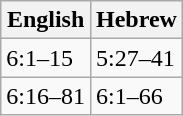<table class=wikitable>
<tr>
<th>English</th>
<th>Hebrew</th>
</tr>
<tr>
<td>6:1–15</td>
<td>5:27–41</td>
</tr>
<tr>
<td>6:16–81</td>
<td>6:1–66</td>
</tr>
</table>
